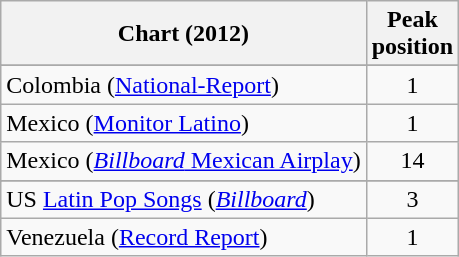<table class="wikitable sortable">
<tr>
<th>Chart (2012)</th>
<th>Peak<br>position</th>
</tr>
<tr>
</tr>
<tr>
</tr>
<tr>
<td>Colombia (<a href='#'>National-Report</a>)</td>
<td align="center">1</td>
</tr>
<tr>
<td>Mexico (<a href='#'>Monitor Latino</a>)</td>
<td align="center">1</td>
</tr>
<tr>
<td>Mexico (<a href='#'><em>Billboard</em> Mexican Airplay</a>)</td>
<td align="center">14</td>
</tr>
<tr>
</tr>
<tr>
</tr>
<tr>
</tr>
<tr>
<td>US <a href='#'>Latin Pop Songs</a> (<em><a href='#'>Billboard</a></em>)</td>
<td align="center">3</td>
</tr>
<tr>
<td>Venezuela (<a href='#'>Record Report</a>)</td>
<td align="center">1</td>
</tr>
</table>
